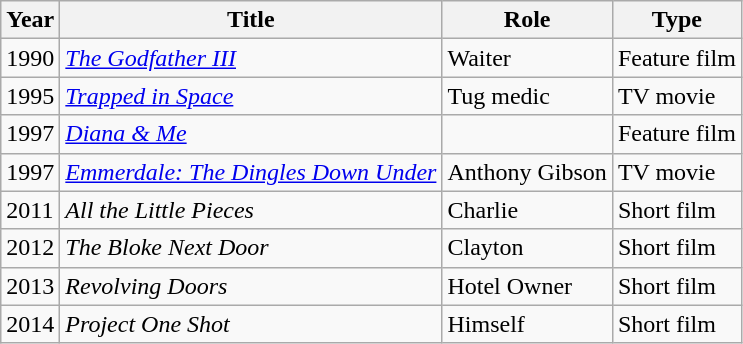<table class="wikitable">
<tr>
<th>Year</th>
<th>Title</th>
<th>Role</th>
<th>Type</th>
</tr>
<tr>
<td>1990</td>
<td><em><a href='#'>The Godfather III</a></em></td>
<td>Waiter</td>
<td>Feature film</td>
</tr>
<tr>
<td>1995</td>
<td><em><a href='#'>Trapped in Space</a></em></td>
<td>Tug medic</td>
<td>TV movie</td>
</tr>
<tr>
<td>1997</td>
<td><em><a href='#'>Diana & Me</a></em></td>
<td></td>
<td>Feature film</td>
</tr>
<tr>
<td>1997</td>
<td><em><a href='#'>Emmerdale: The Dingles Down Under</a></em></td>
<td>Anthony Gibson</td>
<td>TV movie</td>
</tr>
<tr>
<td>2011</td>
<td><em>All the Little Pieces</em></td>
<td>Charlie</td>
<td>Short film</td>
</tr>
<tr>
<td>2012</td>
<td><em>The Bloke Next Door</em></td>
<td>Clayton</td>
<td>Short film</td>
</tr>
<tr>
<td>2013</td>
<td><em>Revolving Doors</em></td>
<td>Hotel Owner</td>
<td>Short film</td>
</tr>
<tr>
<td>2014</td>
<td><em>Project One Shot</em></td>
<td>Himself</td>
<td>Short film</td>
</tr>
</table>
